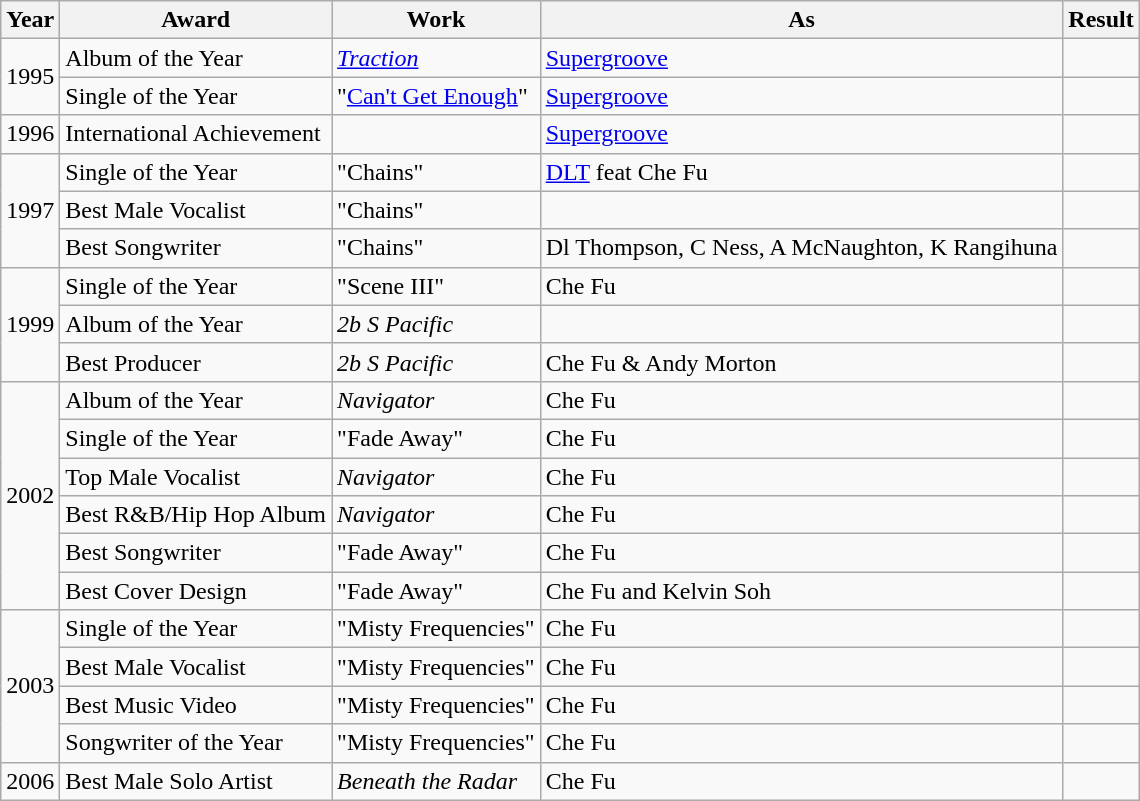<table class="wikitable sortable">
<tr>
<th>Year</th>
<th>Award</th>
<th>Work</th>
<th>As</th>
<th>Result</th>
</tr>
<tr>
<td rowspan=2>1995</td>
<td>Album of the Year</td>
<td><em><a href='#'>Traction</a></em></td>
<td><a href='#'>Supergroove</a></td>
<td></td>
</tr>
<tr>
<td>Single of the Year</td>
<td>"<a href='#'>Can't Get Enough</a>"</td>
<td><a href='#'>Supergroove</a></td>
<td></td>
</tr>
<tr>
<td>1996</td>
<td>International Achievement</td>
<td></td>
<td><a href='#'>Supergroove</a></td>
<td></td>
</tr>
<tr>
<td rowspan=3>1997</td>
<td>Single of the Year</td>
<td>"Chains"</td>
<td><a href='#'>DLT</a> feat Che Fu</td>
<td></td>
</tr>
<tr>
<td>Best Male Vocalist</td>
<td>"Chains"</td>
<td></td>
<td></td>
</tr>
<tr>
<td>Best Songwriter</td>
<td>"Chains"</td>
<td>Dl Thompson, C Ness, A McNaughton, K Rangihuna</td>
<td></td>
</tr>
<tr>
<td rowspan=3>1999</td>
<td>Single of the Year</td>
<td>"Scene III"</td>
<td>Che Fu</td>
<td></td>
</tr>
<tr>
<td>Album of the Year</td>
<td><em>2b S Pacific</em></td>
<td></td>
<td></td>
</tr>
<tr>
<td>Best Producer</td>
<td><em>2b S Pacific</em></td>
<td>Che Fu & Andy Morton</td>
<td></td>
</tr>
<tr>
<td rowspan=6>2002</td>
<td>Album of the Year</td>
<td><em>Navigator</em></td>
<td>Che Fu</td>
<td></td>
</tr>
<tr>
<td>Single of the Year</td>
<td>"Fade Away"</td>
<td>Che Fu</td>
<td></td>
</tr>
<tr>
<td>Top Male Vocalist</td>
<td><em>Navigator</em></td>
<td>Che Fu</td>
<td></td>
</tr>
<tr>
<td>Best R&B/Hip Hop Album</td>
<td><em>Navigator</em></td>
<td>Che Fu</td>
<td></td>
</tr>
<tr>
<td>Best Songwriter</td>
<td>"Fade Away"</td>
<td>Che Fu</td>
<td></td>
</tr>
<tr>
<td>Best Cover Design</td>
<td>"Fade Away"</td>
<td>Che Fu and Kelvin Soh</td>
<td></td>
</tr>
<tr>
<td rowspan=4>2003</td>
<td>Single of the Year</td>
<td>"Misty Frequencies"</td>
<td>Che Fu</td>
<td></td>
</tr>
<tr>
<td>Best Male Vocalist</td>
<td>"Misty Frequencies"</td>
<td>Che Fu</td>
<td></td>
</tr>
<tr>
<td>Best Music Video</td>
<td>"Misty Frequencies"</td>
<td>Che Fu</td>
<td></td>
</tr>
<tr>
<td>Songwriter of the Year</td>
<td>"Misty Frequencies"</td>
<td>Che Fu</td>
<td></td>
</tr>
<tr>
<td>2006</td>
<td>Best Male Solo Artist</td>
<td><em>Beneath the Radar</em></td>
<td>Che Fu</td>
<td></td>
</tr>
</table>
